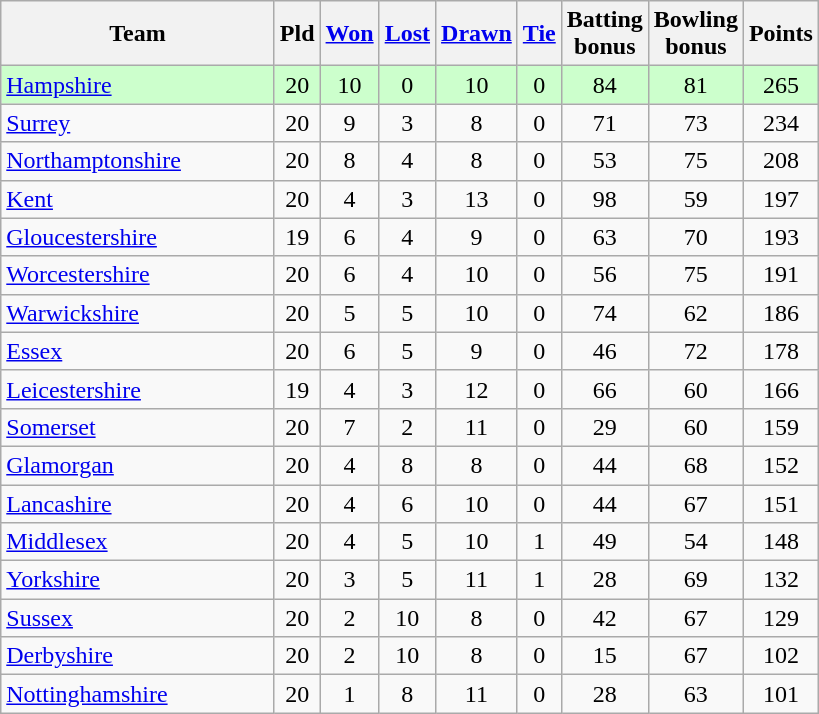<table class="wikitable" style="text-align:center;">
<tr>
<th width=175>Team</th>
<th width=20 abbr="Played">Pld</th>
<th width=20 abbr="Won"><a href='#'>Won</a></th>
<th width=20 abbr="Lost"><a href='#'>Lost</a></th>
<th width=20 abbr="Drawn"><a href='#'>Drawn</a></th>
<th width=20 abbr="Tie"><a href='#'>Tie</a></th>
<th width=20 abbr="Bonus points">Batting bonus</th>
<th width=20 abbr="Bonus points">Bowling bonus</th>
<th width=20 abbr="Points">Points</th>
</tr>
<tr style="background:#ccffcc;">
<td style="text-align:left;"><a href='#'>Hampshire</a></td>
<td>20</td>
<td>10</td>
<td>0</td>
<td>10</td>
<td>0</td>
<td>84</td>
<td>81</td>
<td>265</td>
</tr>
<tr>
<td style="text-align:left;"><a href='#'>Surrey</a></td>
<td>20</td>
<td>9</td>
<td>3</td>
<td>8</td>
<td>0</td>
<td>71</td>
<td>73</td>
<td>234</td>
</tr>
<tr>
<td style="text-align:left;"><a href='#'>Northamptonshire</a></td>
<td>20</td>
<td>8</td>
<td>4</td>
<td>8</td>
<td>0</td>
<td>53</td>
<td>75</td>
<td>208</td>
</tr>
<tr>
<td style="text-align:left;"><a href='#'>Kent</a></td>
<td>20</td>
<td>4</td>
<td>3</td>
<td>13</td>
<td>0</td>
<td>98</td>
<td>59</td>
<td>197</td>
</tr>
<tr>
<td style="text-align:left;"><a href='#'>Gloucestershire</a></td>
<td>19</td>
<td>6</td>
<td>4</td>
<td>9</td>
<td>0</td>
<td>63</td>
<td>70</td>
<td>193</td>
</tr>
<tr>
<td style="text-align:left;"><a href='#'>Worcestershire</a></td>
<td>20</td>
<td>6</td>
<td>4</td>
<td>10</td>
<td>0</td>
<td>56</td>
<td>75</td>
<td>191</td>
</tr>
<tr>
<td style="text-align:left;"><a href='#'>Warwickshire</a></td>
<td>20</td>
<td>5</td>
<td>5</td>
<td>10</td>
<td>0</td>
<td>74</td>
<td>62</td>
<td>186</td>
</tr>
<tr>
<td style="text-align:left;"><a href='#'>Essex</a></td>
<td>20</td>
<td>6</td>
<td>5</td>
<td>9</td>
<td>0</td>
<td>46</td>
<td>72</td>
<td>178</td>
</tr>
<tr>
<td style="text-align:left;"><a href='#'>Leicestershire</a></td>
<td>19</td>
<td>4</td>
<td>3</td>
<td>12</td>
<td>0</td>
<td>66</td>
<td>60</td>
<td>166</td>
</tr>
<tr>
<td style="text-align:left;"><a href='#'>Somerset</a></td>
<td>20</td>
<td>7</td>
<td>2</td>
<td>11</td>
<td>0</td>
<td>29</td>
<td>60</td>
<td>159</td>
</tr>
<tr>
<td style="text-align:left;"><a href='#'>Glamorgan</a></td>
<td>20</td>
<td>4</td>
<td>8</td>
<td>8</td>
<td>0</td>
<td>44</td>
<td>68</td>
<td>152</td>
</tr>
<tr>
<td style="text-align:left;"><a href='#'>Lancashire</a></td>
<td>20</td>
<td>4</td>
<td>6</td>
<td>10</td>
<td>0</td>
<td>44</td>
<td>67</td>
<td>151</td>
</tr>
<tr>
<td style="text-align:left;"><a href='#'>Middlesex</a></td>
<td>20</td>
<td>4</td>
<td>5</td>
<td>10</td>
<td>1</td>
<td>49</td>
<td>54</td>
<td>148</td>
</tr>
<tr>
<td style="text-align:left;"><a href='#'>Yorkshire</a></td>
<td>20</td>
<td>3</td>
<td>5</td>
<td>11</td>
<td>1</td>
<td>28</td>
<td>69</td>
<td>132</td>
</tr>
<tr>
<td style="text-align:left;"><a href='#'>Sussex</a></td>
<td>20</td>
<td>2</td>
<td>10</td>
<td>8</td>
<td>0</td>
<td>42</td>
<td>67</td>
<td>129</td>
</tr>
<tr>
<td style="text-align:left;"><a href='#'>Derbyshire</a></td>
<td>20</td>
<td>2</td>
<td>10</td>
<td>8</td>
<td>0</td>
<td>15</td>
<td>67</td>
<td>102</td>
</tr>
<tr>
<td style="text-align:left;"><a href='#'>Nottinghamshire</a></td>
<td>20</td>
<td>1</td>
<td>8</td>
<td>11</td>
<td>0</td>
<td>28</td>
<td>63</td>
<td>101</td>
</tr>
</table>
